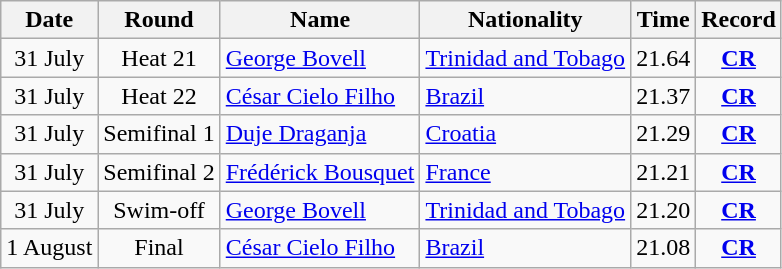<table class="wikitable" style="text-align:center">
<tr>
<th>Date</th>
<th>Round</th>
<th>Name</th>
<th>Nationality</th>
<th>Time</th>
<th>Record</th>
</tr>
<tr>
<td>31 July</td>
<td>Heat 21</td>
<td align="left"><a href='#'>George Bovell</a></td>
<td align="left"> <a href='#'>Trinidad and Tobago</a></td>
<td>21.64</td>
<td><strong><a href='#'>CR</a></strong></td>
</tr>
<tr>
<td>31 July</td>
<td>Heat 22</td>
<td align="left"><a href='#'>César Cielo Filho</a></td>
<td align="left"> <a href='#'>Brazil</a></td>
<td>21.37</td>
<td><strong><a href='#'>CR</a></strong></td>
</tr>
<tr>
<td>31 July</td>
<td>Semifinal 1</td>
<td align="left"><a href='#'>Duje Draganja</a></td>
<td align="left"> <a href='#'>Croatia</a></td>
<td>21.29</td>
<td><strong><a href='#'>CR</a></strong></td>
</tr>
<tr>
<td>31 July</td>
<td>Semifinal 2</td>
<td align="left"><a href='#'>Frédérick Bousquet</a></td>
<td align="left"> <a href='#'>France</a></td>
<td>21.21</td>
<td><strong><a href='#'>CR</a></strong></td>
</tr>
<tr>
<td>31 July</td>
<td>Swim-off</td>
<td align="left"><a href='#'>George Bovell</a></td>
<td align="left"> <a href='#'>Trinidad and Tobago</a></td>
<td>21.20</td>
<td><strong><a href='#'>CR</a></strong></td>
</tr>
<tr>
<td>1 August</td>
<td>Final</td>
<td align="left"><a href='#'>César Cielo Filho</a></td>
<td align="left"> <a href='#'>Brazil</a></td>
<td>21.08</td>
<td><strong><a href='#'>CR</a></strong></td>
</tr>
</table>
